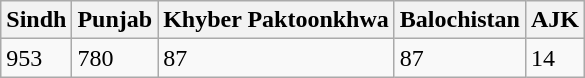<table class="wikitable">
<tr>
<th>Sindh</th>
<th>Punjab</th>
<th>Khyber Paktoonkhwa</th>
<th>Balochistan</th>
<th>AJK</th>
</tr>
<tr>
<td>953</td>
<td>780</td>
<td>87</td>
<td>87</td>
<td>14</td>
</tr>
</table>
